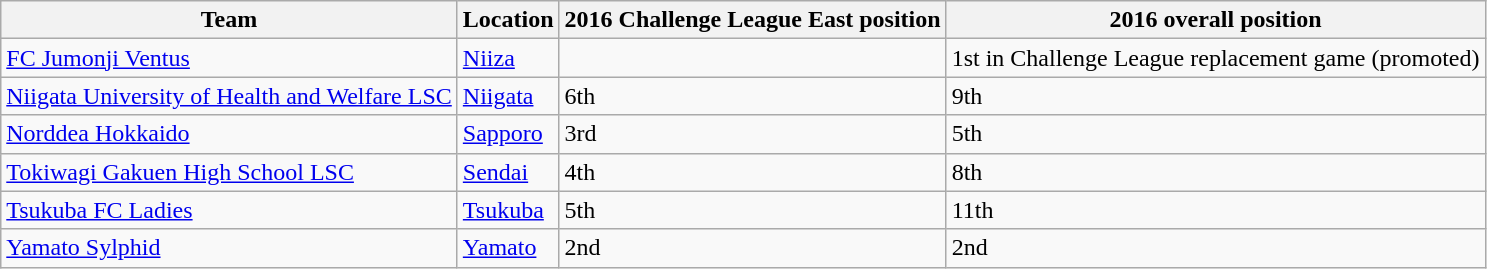<table class="wikitable sortable">
<tr>
<th>Team</th>
<th>Location</th>
<th data-sort-type="number">2016 Challenge League East position</th>
<th data-sort-type="number">2016 overall position</th>
</tr>
<tr>
<td><a href='#'>FC Jumonji Ventus</a></td>
<td><a href='#'>Niiza</a></td>
<td></td>
<td>1st in Challenge League replacement game (promoted)</td>
</tr>
<tr>
<td><a href='#'>Niigata University of Health and Welfare LSC</a></td>
<td><a href='#'>Niigata</a></td>
<td>6th</td>
<td>9th</td>
</tr>
<tr>
<td><a href='#'>Norddea Hokkaido</a></td>
<td><a href='#'>Sapporo</a></td>
<td>3rd</td>
<td>5th</td>
</tr>
<tr>
<td><a href='#'>Tokiwagi Gakuen High School LSC</a></td>
<td><a href='#'>Sendai</a></td>
<td>4th</td>
<td>8th</td>
</tr>
<tr>
<td><a href='#'>Tsukuba FC Ladies</a></td>
<td><a href='#'>Tsukuba</a></td>
<td>5th</td>
<td>11th</td>
</tr>
<tr>
<td><a href='#'>Yamato Sylphid</a></td>
<td><a href='#'>Yamato</a></td>
<td>2nd</td>
<td>2nd</td>
</tr>
</table>
